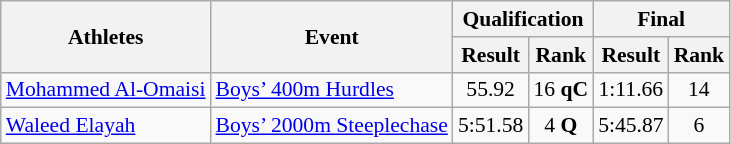<table class="wikitable" border="1" style="font-size:90%">
<tr>
<th rowspan=2>Athletes</th>
<th rowspan=2>Event</th>
<th colspan=2>Qualification</th>
<th colspan=2>Final</th>
</tr>
<tr>
<th>Result</th>
<th>Rank</th>
<th>Result</th>
<th>Rank</th>
</tr>
<tr>
<td><a href='#'>Mohammed Al-Omaisi</a></td>
<td><a href='#'>Boys’ 400m Hurdles</a></td>
<td align=center>55.92</td>
<td align=center>16 <strong>qC</strong></td>
<td align=center>1:11.66</td>
<td align=center>14</td>
</tr>
<tr>
<td><a href='#'>Waleed Elayah</a></td>
<td><a href='#'>Boys’ 2000m Steeplechase</a></td>
<td align=center>5:51.58</td>
<td align=center>4 <strong>Q</strong></td>
<td align=center>5:45.87</td>
<td align=center>6</td>
</tr>
</table>
